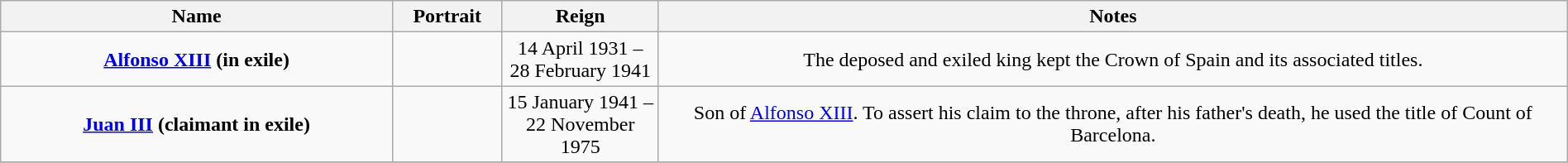<table style="text-align:center; width:100%" class="wikitable">
<tr>
<th width=25%>Name</th>
<th width=105px>Portrait</th>
<th width=10%>Reign</th>
<th width=58%>Notes</th>
</tr>
<tr>
<td><strong><a href='#'>Alfonso XIII</a> (in exile)</strong></td>
<td></td>
<td>14 April 1931 – 28 February 1941</td>
<td>The deposed and exiled king kept the Crown of Spain and its associated titles.</td>
</tr>
<tr>
<td><strong><a href='#'>Juan III</a> (claimant in exile)</strong></td>
<td></td>
<td>15 January 1941 – 22 November 1975</td>
<td>Son of <a href='#'>Alfonso XIII</a>. To assert his claim to the throne, after his father's death, he used the title of Count of Barcelona.</td>
</tr>
<tr>
</tr>
</table>
